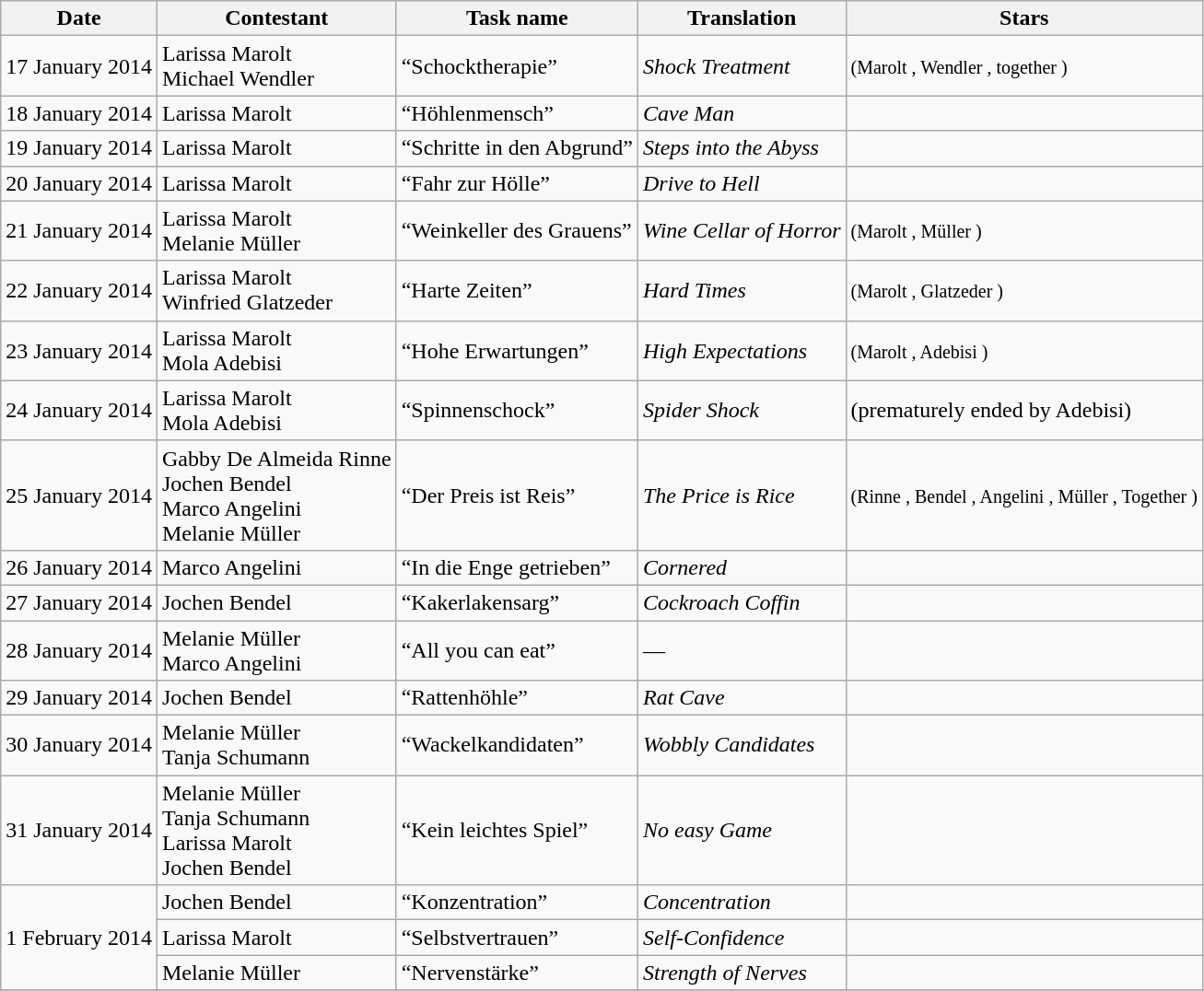<table class="wikitable">
<tr>
<th>Date</th>
<th>Contestant</th>
<th>Task name</th>
<th>Translation</th>
<th>Stars</th>
</tr>
<tr>
<td>17 January 2014</td>
<td>Larissa Marolt<br>Michael Wendler</td>
<td>“Schocktherapie”</td>
<td><em>Shock Treatment</em></td>
<td> <small>(Marolt , Wendler , together )</small></td>
</tr>
<tr>
<td>18 January 2014</td>
<td>Larissa Marolt</td>
<td>“Höhlenmensch”</td>
<td><em>Cave Man</em></td>
<td></td>
</tr>
<tr>
<td>19 January 2014</td>
<td>Larissa Marolt</td>
<td>“Schritte in den Abgrund”</td>
<td><em>Steps into the Abyss</em></td>
<td></td>
</tr>
<tr>
<td>20 January 2014</td>
<td>Larissa Marolt</td>
<td>“Fahr zur Hölle”</td>
<td><em>Drive to Hell</em></td>
<td></td>
</tr>
<tr>
<td>21 January 2014</td>
<td>Larissa Marolt<br>Melanie Müller</td>
<td>“Weinkeller des Grauens”</td>
<td><em>Wine Cellar of Horror</em></td>
<td> <small>(Marolt , Müller )</small></td>
</tr>
<tr>
<td>22 January 2014</td>
<td>Larissa Marolt<br>Winfried Glatzeder</td>
<td>“Harte Zeiten”</td>
<td><em>Hard Times</em></td>
<td> <small>(Marolt , Glatzeder )</small></td>
</tr>
<tr>
<td>23 January 2014</td>
<td>Larissa Marolt<br>Mola Adebisi</td>
<td>“Hohe Erwartungen”</td>
<td><em>High Expectations</em></td>
<td> <small>(Marolt , Adebisi )</small></td>
</tr>
<tr>
<td>24 January 2014</td>
<td>Larissa Marolt<br>Mola Adebisi</td>
<td>“Spinnenschock”</td>
<td><em>Spider Shock</em></td>
<td> (prematurely ended by Adebisi)</td>
</tr>
<tr>
<td>25 January 2014</td>
<td>Gabby De Almeida Rinne<br>Jochen Bendel<br>Marco Angelini<br>Melanie Müller</td>
<td>“Der Preis ist Reis”</td>
<td><em>The Price is Rice</em></td>
<td> <small>(Rinne , Bendel , Angelini , Müller , Together )</small></td>
</tr>
<tr>
<td>26 January 2014</td>
<td>Marco Angelini</td>
<td>“In die Enge getrieben”</td>
<td><em>Cornered</em></td>
<td></td>
</tr>
<tr>
<td>27 January 2014</td>
<td>Jochen Bendel</td>
<td>“Kakerlakensarg”</td>
<td><em>Cockroach Coffin</em></td>
<td></td>
</tr>
<tr>
<td>28 January 2014</td>
<td>Melanie Müller<br>Marco Angelini</td>
<td>“All you can eat”</td>
<td>—</td>
<td></td>
</tr>
<tr>
<td>29 January 2014</td>
<td>Jochen Bendel</td>
<td>“Rattenhöhle”</td>
<td><em>Rat Cave</em></td>
<td></td>
</tr>
<tr>
<td>30 January 2014</td>
<td>Melanie Müller<br>Tanja Schumann</td>
<td>“Wackelkandidaten”</td>
<td><em>Wobbly Candidates</em></td>
<td></td>
</tr>
<tr>
<td>31 January 2014</td>
<td>Melanie Müller<br>Tanja Schumann<br>Larissa Marolt<br>Jochen Bendel</td>
<td>“Kein leichtes Spiel”</td>
<td><em>No easy Game</em></td>
<td></td>
</tr>
<tr>
<td rowspan=3>1 February 2014</td>
<td>Jochen Bendel</td>
<td>“Konzentration”</td>
<td><em>Concentration</em></td>
<td></td>
</tr>
<tr>
<td>Larissa Marolt</td>
<td>“Selbstvertrauen”</td>
<td><em>Self-Confidence</em></td>
<td></td>
</tr>
<tr>
<td>Melanie Müller</td>
<td>“Nervenstärke”</td>
<td><em>Strength of Nerves</em></td>
<td></td>
</tr>
<tr>
</tr>
</table>
